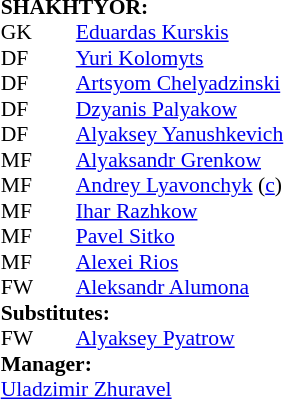<table style="font-size: 90%" cellspacing="0" cellpadding="0" align=center>
<tr>
<td colspan="4"><strong>SHAKHTYOR:</strong></td>
</tr>
<tr>
<th width=25></th>
<th width=25></th>
</tr>
<tr>
<td>GK</td>
<td></td>
<td> <a href='#'>Eduardas Kurskis</a></td>
</tr>
<tr>
<td>DF</td>
<td></td>
<td> <a href='#'>Yuri Kolomyts</a></td>
</tr>
<tr>
<td>DF</td>
<td></td>
<td> <a href='#'>Artsyom Chelyadzinski</a></td>
<td></td>
</tr>
<tr>
<td>DF</td>
<td></td>
<td> <a href='#'>Dzyanis Palyakow</a></td>
</tr>
<tr>
<td>DF</td>
<td></td>
<td> <a href='#'>Alyaksey Yanushkevich</a></td>
</tr>
<tr>
<td>MF</td>
<td></td>
<td> <a href='#'>Alyaksandr Grenkow</a></td>
</tr>
<tr>
<td>MF</td>
<td></td>
<td> <a href='#'>Andrey Lyavonchyk</a> (<a href='#'>c</a>)</td>
</tr>
<tr>
<td>MF</td>
<td></td>
<td> <a href='#'>Ihar Razhkow</a></td>
<td></td>
</tr>
<tr>
<td>MF</td>
<td></td>
<td> <a href='#'>Pavel Sitko</a></td>
<td></td>
</tr>
<tr>
<td>MF</td>
<td></td>
<td> <a href='#'>Alexei Rios</a></td>
<td></td>
<td></td>
</tr>
<tr>
<td>FW</td>
<td></td>
<td> <a href='#'>Aleksandr Alumona</a></td>
</tr>
<tr>
<td colspan=3><strong>Substitutes:</strong></td>
</tr>
<tr>
<td>FW</td>
<td></td>
<td> <a href='#'>Alyaksey Pyatrow</a></td>
<td></td>
<td></td>
</tr>
<tr>
<td colspan=3><strong>Manager:</strong></td>
</tr>
<tr>
<td colspan=4> <a href='#'>Uladzimir Zhuravel</a></td>
</tr>
</table>
